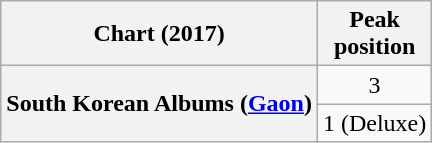<table class="wikitable plainrowheaders" style="text-align:center">
<tr>
<th>Chart (2017)</th>
<th>Peak<br>position</th>
</tr>
<tr>
<th scope="row" rowspan="2">South Korean Albums (<a href='#'>Gaon</a>)</th>
<td>3</td>
</tr>
<tr>
<td>1 (Deluxe)</td>
</tr>
</table>
